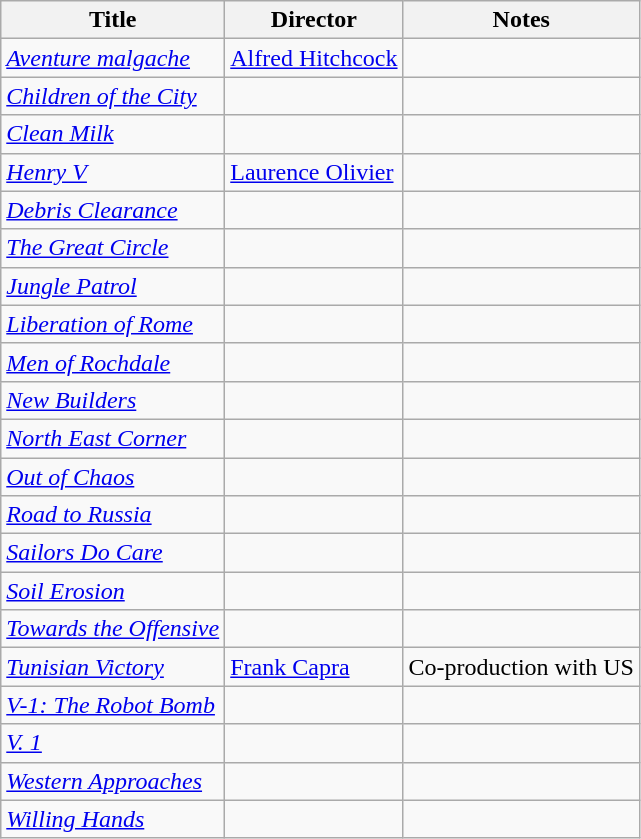<table class="wikitable">
<tr>
<th>Title</th>
<th>Director</th>
<th>Notes</th>
</tr>
<tr>
<td><em><a href='#'>Aventure malgache</a></em></td>
<td><a href='#'>Alfred Hitchcock</a></td>
<td></td>
</tr>
<tr>
<td><em><a href='#'>Children of the City</a></em></td>
<td></td>
<td></td>
</tr>
<tr>
<td><em><a href='#'>Clean Milk</a></em></td>
<td></td>
<td></td>
</tr>
<tr>
<td><em><a href='#'>Henry V</a></em></td>
<td><a href='#'>Laurence Olivier</a></td>
<td></td>
</tr>
<tr>
<td><em><a href='#'>Debris Clearance</a></em></td>
<td></td>
<td></td>
</tr>
<tr>
<td><em><a href='#'>The Great Circle</a></em></td>
<td></td>
<td></td>
</tr>
<tr>
<td><em><a href='#'>Jungle Patrol</a></em></td>
<td></td>
<td></td>
</tr>
<tr>
<td><em><a href='#'>Liberation of Rome</a></em></td>
<td></td>
<td></td>
</tr>
<tr>
<td><em><a href='#'>Men of Rochdale</a></em></td>
<td></td>
<td></td>
</tr>
<tr>
<td><em><a href='#'>New Builders</a></em></td>
<td></td>
<td></td>
</tr>
<tr>
<td><em><a href='#'>North East Corner</a></em></td>
<td></td>
<td></td>
</tr>
<tr>
<td><em><a href='#'>Out of Chaos</a></em></td>
<td></td>
<td></td>
</tr>
<tr>
<td><em><a href='#'>Road to Russia</a></em></td>
<td></td>
<td></td>
</tr>
<tr>
<td><em><a href='#'>Sailors Do Care</a></em></td>
<td></td>
<td></td>
</tr>
<tr>
<td><em><a href='#'>Soil Erosion</a></em></td>
<td></td>
<td></td>
</tr>
<tr>
<td><em><a href='#'>Towards the Offensive</a></em></td>
<td></td>
<td></td>
</tr>
<tr>
<td><em><a href='#'>Tunisian Victory</a></em></td>
<td><a href='#'>Frank Capra</a></td>
<td>Co-production with US</td>
</tr>
<tr>
<td><em><a href='#'>V-1: The Robot Bomb</a></em></td>
<td></td>
<td></td>
</tr>
<tr>
<td><em><a href='#'>V. 1</a></em></td>
<td></td>
<td></td>
</tr>
<tr>
<td><em><a href='#'>Western Approaches</a></em></td>
<td></td>
<td></td>
</tr>
<tr>
<td><em><a href='#'>Willing Hands</a></em></td>
<td></td>
<td></td>
</tr>
</table>
